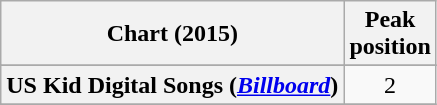<table class="wikitable sortable plainrowheaders">
<tr>
<th>Chart (2015)</th>
<th>Peak<br>position</th>
</tr>
<tr>
</tr>
<tr>
<th scope="row">US Kid Digital Songs (<a href='#'><em>Billboard</em></a>)</th>
<td style="text-align:center">2</td>
</tr>
<tr>
</tr>
</table>
